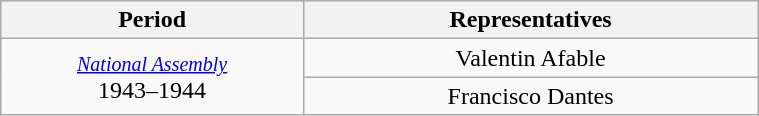<table class="wikitable" style="text-align:center; width:40%;">
<tr>
<th width="40%">Period</th>
<th>Representatives</th>
</tr>
<tr>
<td rowspan="2"><small><a href='#'><em>National Assembly</em></a></small><br>1943–1944</td>
<td>Valentin Afable</td>
</tr>
<tr>
<td>Francisco Dantes</td>
</tr>
</table>
